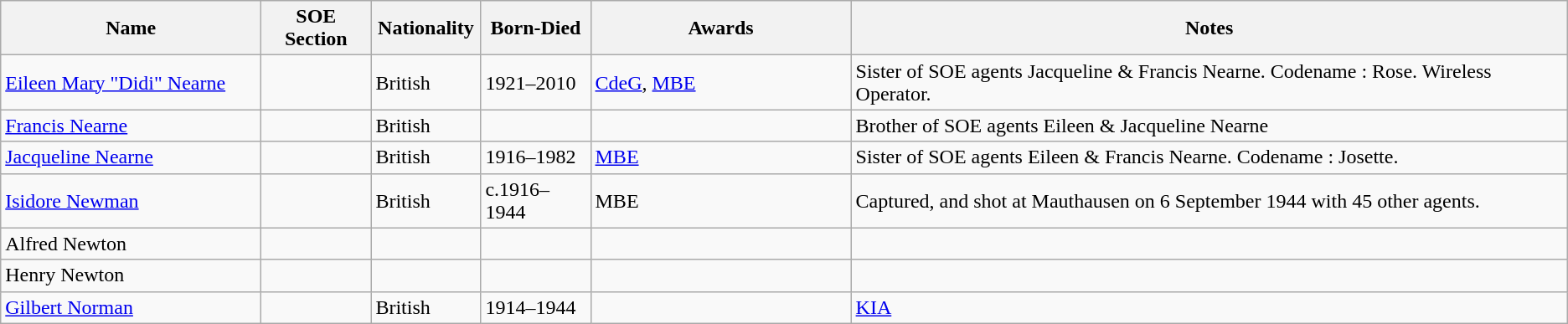<table class="wikitable">
<tr>
<th width="200">Name</th>
<th width="80">SOE Section</th>
<th width="80">Nationality</th>
<th width="80">Born-Died</th>
<th width="200">Awards</th>
<th>Notes</th>
</tr>
<tr>
<td><a href='#'>Eileen Mary "Didi" Nearne</a></td>
<td></td>
<td>British</td>
<td>1921–2010</td>
<td><a href='#'>CdeG</a>, <a href='#'>MBE</a></td>
<td>Sister of SOE agents Jacqueline & Francis Nearne. Codename : Rose. Wireless Operator.</td>
</tr>
<tr>
<td><a href='#'>Francis Nearne</a></td>
<td></td>
<td>British</td>
<td></td>
<td></td>
<td>Brother of SOE agents Eileen & Jacqueline Nearne</td>
</tr>
<tr>
<td><a href='#'>Jacqueline Nearne</a></td>
<td></td>
<td>British</td>
<td>1916–1982</td>
<td><a href='#'>MBE</a></td>
<td>Sister of SOE agents Eileen & Francis Nearne. Codename : Josette.</td>
</tr>
<tr>
<td><a href='#'>Isidore Newman</a></td>
<td></td>
<td>British</td>
<td>c.1916–1944</td>
<td>MBE</td>
<td>Captured, and shot at Mauthausen on 6 September 1944 with 45 other agents.</td>
</tr>
<tr>
<td>Alfred Newton</td>
<td></td>
<td></td>
<td></td>
<td></td>
<td></td>
</tr>
<tr>
<td>Henry Newton</td>
<td></td>
<td></td>
<td></td>
<td></td>
<td></td>
</tr>
<tr>
<td><a href='#'>Gilbert Norman</a></td>
<td></td>
<td>British</td>
<td>1914–1944</td>
<td></td>
<td><a href='#'>KIA</a></td>
</tr>
</table>
